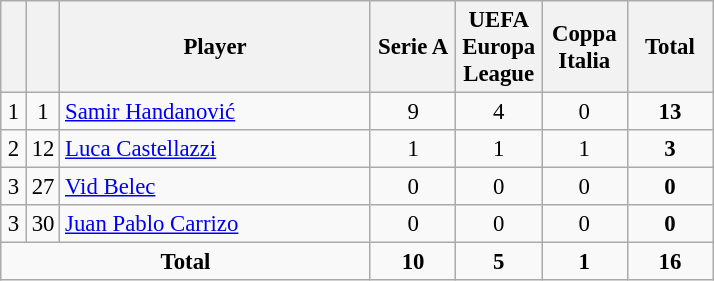<table class="wikitable sortable" style="font-size: 95%; text-align: center;">
<tr>
<th width=10></th>
<th width=10></th>
<th width=200>Player</th>
<th width=50>Serie A</th>
<th width=50>UEFA Europa League</th>
<th width=50>Coppa Italia</th>
<th width=50>Total</th>
</tr>
<tr>
<td>1</td>
<td>1</td>
<td align="left"> <a href='#'>Samir Handanović</a></td>
<td>9</td>
<td>4</td>
<td>0</td>
<td><strong>13</strong></td>
</tr>
<tr>
<td>2</td>
<td>12</td>
<td align=left> <a href='#'>Luca Castellazzi</a></td>
<td>1</td>
<td>1</td>
<td>1</td>
<td><strong>3</strong></td>
</tr>
<tr>
<td>3</td>
<td>27</td>
<td align=left> <a href='#'>Vid Belec</a></td>
<td>0</td>
<td>0</td>
<td>0</td>
<td><strong>0</strong></td>
</tr>
<tr>
<td>3</td>
<td>30</td>
<td align=left> <a href='#'>Juan Pablo Carrizo</a></td>
<td>0</td>
<td>0</td>
<td>0</td>
<td><strong>0</strong></td>
</tr>
<tr>
<td colspan="3"><strong>Total</strong></td>
<td><strong>10</strong></td>
<td><strong>5</strong></td>
<td><strong>1</strong></td>
<td><strong>16</strong></td>
</tr>
</table>
